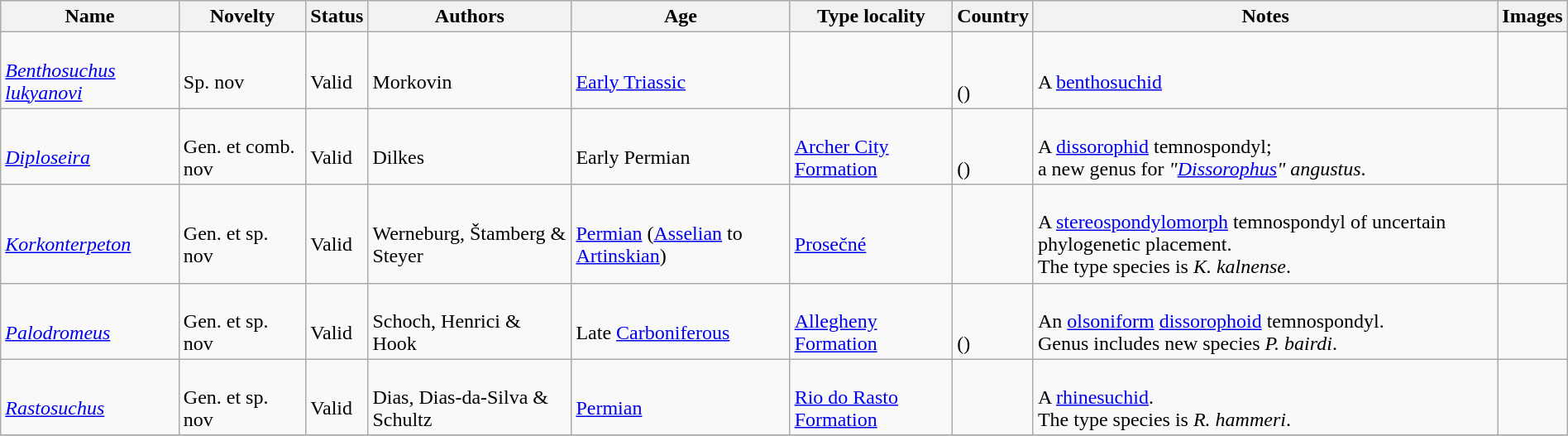<table class="wikitable sortable"  style="margin:auto; width:100%;">
<tr>
<th>Name</th>
<th>Novelty</th>
<th>Status</th>
<th>Authors</th>
<th>Age</th>
<th>Type locality</th>
<th>Country</th>
<th>Notes</th>
<th>Images</th>
</tr>
<tr>
<td><br><em><a href='#'>Benthosuchus lukyanovi</a></em></td>
<td><br>Sp. nov</td>
<td><br>Valid</td>
<td><br>Morkovin</td>
<td><br><a href='#'>Early Triassic</a></td>
<td></td>
<td><br><br>()</td>
<td><br>A <a href='#'>benthosuchid</a></td>
<td></td>
</tr>
<tr>
<td><br><em><a href='#'>Diploseira</a></em></td>
<td><br>Gen. et comb. nov</td>
<td><br>Valid</td>
<td><br>Dilkes</td>
<td><br>Early Permian</td>
<td><br><a href='#'>Archer City Formation</a></td>
<td><br><br>()</td>
<td><br>A <a href='#'>dissorophid</a> temnospondyl;<br> a new genus for <em>"<a href='#'>Dissorophus</a>" angustus</em>.</td>
<td></td>
</tr>
<tr>
<td><br><em><a href='#'>Korkonterpeton</a></em></td>
<td><br>Gen. et sp. nov</td>
<td><br>Valid</td>
<td><br>Werneburg, Štamberg & Steyer</td>
<td><br><a href='#'>Permian</a> (<a href='#'>Asselian</a> to <a href='#'>Artinskian</a>)</td>
<td><br><a href='#'>Prosečné</a></td>
<td><br></td>
<td><br>A <a href='#'>stereospondylomorph</a> temnospondyl of uncertain phylogenetic placement.<br> The type species is <em>K. kalnense</em>.</td>
<td></td>
</tr>
<tr>
<td><br><em><a href='#'>Palodromeus</a></em></td>
<td><br>Gen. et sp. nov</td>
<td><br>Valid</td>
<td><br>Schoch, Henrici & Hook</td>
<td><br>Late <a href='#'>Carboniferous</a></td>
<td><br><a href='#'>Allegheny Formation</a></td>
<td><br><br>()</td>
<td><br>An <a href='#'>olsoniform</a> <a href='#'>dissorophoid</a> temnospondyl.<br> Genus includes new species <em>P. bairdi</em>.</td>
<td></td>
</tr>
<tr>
<td><br><em><a href='#'>Rastosuchus</a></em></td>
<td><br>Gen. et sp. nov</td>
<td><br>Valid</td>
<td><br>Dias, Dias-da-Silva & Schultz</td>
<td><br><a href='#'>Permian</a></td>
<td><br><a href='#'>Rio do Rasto Formation</a></td>
<td><br></td>
<td><br>A <a href='#'>rhinesuchid</a>.<br>The type species is <em>R. hammeri</em>.</td>
<td></td>
</tr>
<tr>
</tr>
</table>
